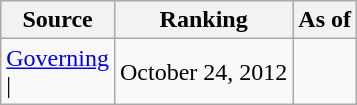<table class="wikitable" style="text-align:center">
<tr>
<th>Source</th>
<th>Ranking</th>
<th>As of</th>
</tr>
<tr>
<td align=left><a href='#'>Governing</a><br>| </td>
<td>October 24, 2012</td>
</tr>
</table>
